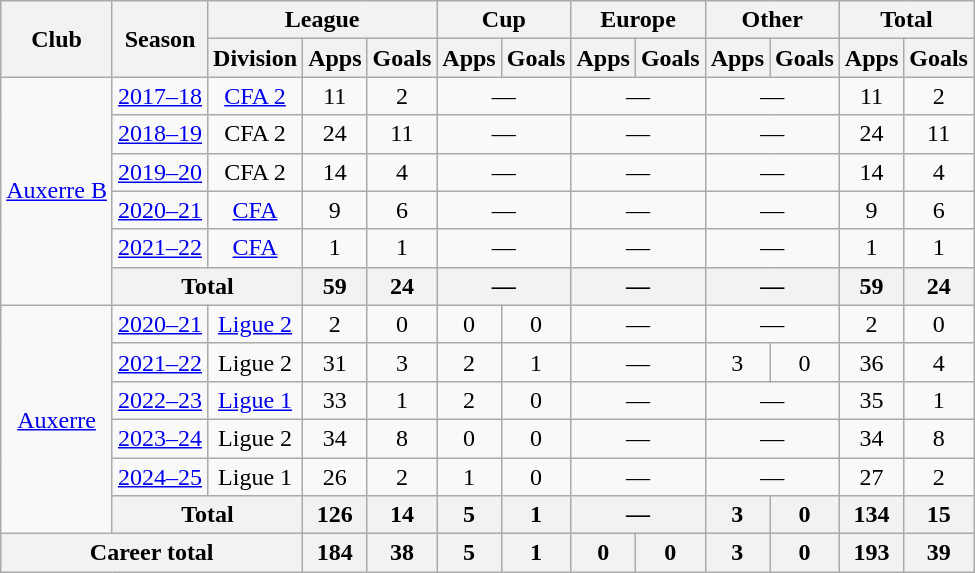<table class="wikitable" style="text-align: center">
<tr>
<th rowspan="2">Club</th>
<th rowspan="2">Season</th>
<th colspan="3">League</th>
<th colspan="2">Cup</th>
<th colspan="2">Europe</th>
<th colspan="2">Other</th>
<th colspan="2">Total</th>
</tr>
<tr>
<th>Division</th>
<th>Apps</th>
<th>Goals</th>
<th>Apps</th>
<th>Goals</th>
<th>Apps</th>
<th>Goals</th>
<th>Apps</th>
<th>Goals</th>
<th>Apps</th>
<th>Goals</th>
</tr>
<tr>
<td rowspan="6"><a href='#'>Auxerre B</a></td>
<td><a href='#'>2017–18</a></td>
<td><a href='#'>CFA 2</a></td>
<td>11</td>
<td>2</td>
<td colspan="2">—</td>
<td colspan="2">—</td>
<td colspan="2">—</td>
<td>11</td>
<td>2</td>
</tr>
<tr>
<td><a href='#'>2018–19</a></td>
<td>CFA 2</td>
<td>24</td>
<td>11</td>
<td colspan="2">—</td>
<td colspan="2">—</td>
<td colspan="2">—</td>
<td>24</td>
<td>11</td>
</tr>
<tr>
<td><a href='#'>2019–20</a></td>
<td>CFA 2</td>
<td>14</td>
<td>4</td>
<td colspan="2">—</td>
<td colspan="2">—</td>
<td colspan="2">—</td>
<td>14</td>
<td>4</td>
</tr>
<tr>
<td><a href='#'>2020–21</a></td>
<td><a href='#'>CFA</a></td>
<td>9</td>
<td>6</td>
<td colspan="2">—</td>
<td colspan="2">—</td>
<td colspan="2">—</td>
<td>9</td>
<td>6</td>
</tr>
<tr>
<td><a href='#'>2021–22</a></td>
<td><a href='#'>CFA</a></td>
<td>1</td>
<td>1</td>
<td colspan="2">—</td>
<td colspan="2">—</td>
<td colspan="2">—</td>
<td>1</td>
<td>1</td>
</tr>
<tr>
<th colspan="2">Total</th>
<th>59</th>
<th>24</th>
<th colspan="2">—</th>
<th colspan="2">—</th>
<th colspan="2">—</th>
<th>59</th>
<th>24</th>
</tr>
<tr>
<td rowspan="6"><a href='#'>Auxerre</a></td>
<td><a href='#'>2020–21</a></td>
<td><a href='#'>Ligue 2</a></td>
<td>2</td>
<td>0</td>
<td>0</td>
<td>0</td>
<td colspan="2">—</td>
<td colspan="2">—</td>
<td>2</td>
<td>0</td>
</tr>
<tr>
<td><a href='#'>2021–22</a></td>
<td>Ligue 2</td>
<td>31</td>
<td>3</td>
<td>2</td>
<td>1</td>
<td colspan="2">—</td>
<td>3</td>
<td>0</td>
<td>36</td>
<td>4</td>
</tr>
<tr>
<td><a href='#'>2022–23</a></td>
<td><a href='#'>Ligue 1</a></td>
<td>33</td>
<td>1</td>
<td>2</td>
<td>0</td>
<td colspan="2">—</td>
<td colspan="2">—</td>
<td>35</td>
<td>1</td>
</tr>
<tr>
<td><a href='#'>2023–24</a></td>
<td>Ligue 2</td>
<td>34</td>
<td>8</td>
<td>0</td>
<td>0</td>
<td colspan="2">—</td>
<td colspan="2">—</td>
<td>34</td>
<td>8</td>
</tr>
<tr>
<td><a href='#'>2024–25</a></td>
<td>Ligue 1</td>
<td>26</td>
<td>2</td>
<td>1</td>
<td>0</td>
<td colspan="2">—</td>
<td colspan="2">—</td>
<td>27</td>
<td>2</td>
</tr>
<tr>
<th colspan="2">Total</th>
<th>126</th>
<th>14</th>
<th>5</th>
<th>1</th>
<th colspan="2">—</th>
<th>3</th>
<th>0</th>
<th>134</th>
<th>15</th>
</tr>
<tr>
<th colspan="3">Career total</th>
<th>184</th>
<th>38</th>
<th>5</th>
<th>1</th>
<th>0</th>
<th>0</th>
<th>3</th>
<th>0</th>
<th>193</th>
<th>39</th>
</tr>
</table>
